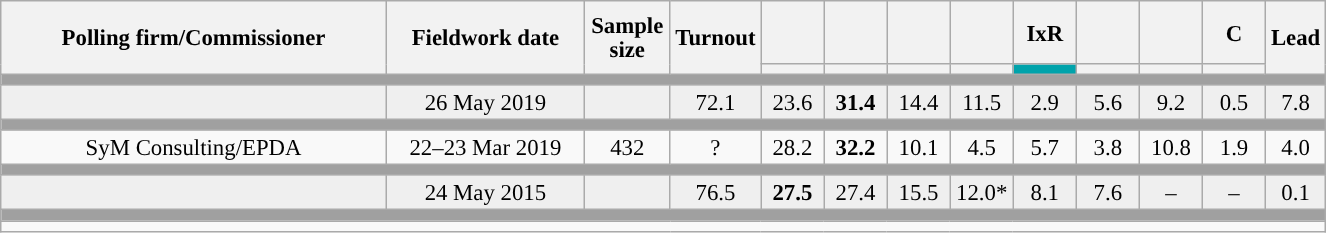<table class="wikitable collapsible collapsed" style="text-align:center; font-size:95%; line-height:16px;">
<tr style="height:42px;">
<th style="width:250px;" rowspan="2">Polling firm/Commissioner</th>
<th style="width:125px;" rowspan="2">Fieldwork date</th>
<th style="width:50px;" rowspan="2">Sample size</th>
<th style="width:45px;" rowspan="2">Turnout</th>
<th style="width:35px;"></th>
<th style="width:35px;"></th>
<th style="width:35px;"></th>
<th style="width:35px;"></th>
<th style="width:35px;">IxR</th>
<th style="width:35px;"></th>
<th style="width:35px;"></th>
<th style="width:35px;">C</th>
<th style="width:30px;" rowspan="2">Lead</th>
</tr>
<tr>
<th style="color:inherit;background:"></th>
<th style="color:inherit;background:"></th>
<th style="color:inherit;background:"></th>
<th style="color:inherit;background:"></th>
<th style="color:inherit;background:#00A3AB;"></th>
<th style="color:inherit;background:"></th>
<th style="color:inherit;background:"></th>
<th style="color:inherit;background:"></th>
</tr>
<tr>
<td colspan="13" style="background:#A0A0A0"></td>
</tr>
<tr style="background:#EFEFEF;">
<td><strong></strong></td>
<td>26 May 2019</td>
<td></td>
<td>72.1</td>
<td>23.6<br></td>
<td><strong>31.4</strong><br></td>
<td>14.4<br></td>
<td>11.5<br></td>
<td>2.9<br></td>
<td>5.6<br></td>
<td>9.2<br></td>
<td>0.5<br></td>
<td style="background:">7.8</td>
</tr>
<tr>
<td colspan="13" style="background:#A0A0A0"></td>
</tr>
<tr>
<td>SyM Consulting/EPDA</td>
<td>22–23 Mar 2019</td>
<td>432</td>
<td>?</td>
<td>28.2<br></td>
<td><strong>32.2</strong><br></td>
<td>10.1<br></td>
<td>4.5<br></td>
<td>5.7<br></td>
<td>3.8<br></td>
<td>10.8<br></td>
<td>1.9<br></td>
<td style="background:">4.0</td>
</tr>
<tr>
<td colspan="13" style="background:#A0A0A0"></td>
</tr>
<tr style="background:#EFEFEF;">
<td><strong></strong></td>
<td>24 May 2015</td>
<td></td>
<td>76.5</td>
<td><strong>27.5</strong><br></td>
<td>27.4<br></td>
<td>15.5<br></td>
<td>12.0*<br></td>
<td>8.1<br></td>
<td>7.6<br></td>
<td>–</td>
<td>–</td>
<td style="background:">0.1</td>
</tr>
<tr>
<td colspan="13" style="background:#A0A0A0"></td>
</tr>
<tr>
<td align="left" colspan="13"></td>
</tr>
</table>
